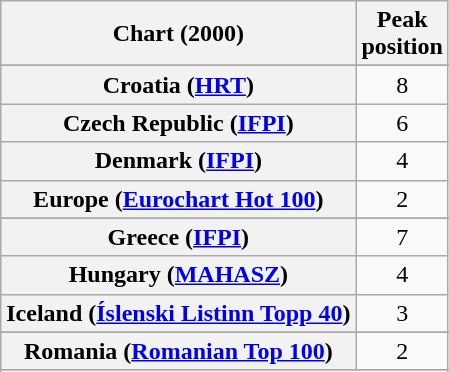<table class="wikitable sortable plainrowheaders" style="text-align:center">
<tr>
<th>Chart (2000)</th>
<th>Peak<br>position</th>
</tr>
<tr>
</tr>
<tr>
</tr>
<tr>
</tr>
<tr>
</tr>
<tr>
</tr>
<tr>
</tr>
<tr>
<th scope="row">Croatia (<a href='#'>HRT</a>)</th>
<td>8</td>
</tr>
<tr>
<th scope="row">Czech Republic (<a href='#'>IFPI</a>)</th>
<td>6</td>
</tr>
<tr>
<th scope="row">Denmark (<a href='#'>IFPI</a>)</th>
<td>4</td>
</tr>
<tr>
<th scope="row">Europe (<a href='#'>Eurochart Hot 100</a>)</th>
<td>2</td>
</tr>
<tr>
</tr>
<tr>
</tr>
<tr>
</tr>
<tr>
<th scope="row">Greece (<a href='#'>IFPI</a>)</th>
<td>7</td>
</tr>
<tr>
<th scope="row">Hungary (<a href='#'>MAHASZ</a>)</th>
<td>4</td>
</tr>
<tr>
<th scope="row">Iceland (<a href='#'>Íslenski Listinn Topp 40</a>)</th>
<td>3</td>
</tr>
<tr>
</tr>
<tr>
</tr>
<tr>
</tr>
<tr>
</tr>
<tr>
</tr>
<tr>
</tr>
<tr>
<th scope="row">Romania (<a href='#'>Romanian Top 100</a>)</th>
<td>2</td>
</tr>
<tr>
</tr>
<tr>
</tr>
<tr>
</tr>
<tr>
</tr>
<tr>
</tr>
</table>
